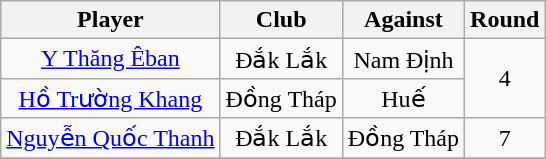<table class="wikitable" style="text-align:center;">
<tr>
<th>Player</th>
<th>Club</th>
<th>Against</th>
<th>Round</th>
</tr>
<tr>
<td> <a href='#'>Y Thăng Êban</a></td>
<td>Đắk Lắk</td>
<td>Nam Định</td>
<td rowspan=2>4</td>
</tr>
<tr>
<td> <a href='#'>Hồ Trường Khang</a></td>
<td>Đồng Tháp</td>
<td>Huế</td>
</tr>
<tr>
<td> <a href='#'>Nguyễn Quốc Thanh</a></td>
<td>Đắk Lắk</td>
<td>Đồng Tháp</td>
<td>7</td>
</tr>
<tr>
</tr>
</table>
